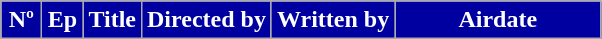<table class=wikitable style="background:#FFFFFF">
<tr style="color:#FFFFFF">
<th style="background:#0000A0; width:20px">Nº</th>
<th style="background:#0000A0; width:20px">Ep</th>
<th style="background:#0000A0">Title</th>
<th style="background:#0000A0">Directed by</th>
<th style="background:#0000A0">Written by</th>
<th style="background:#0000A0; width:130px">Airdate<br>

















</th>
</tr>
</table>
